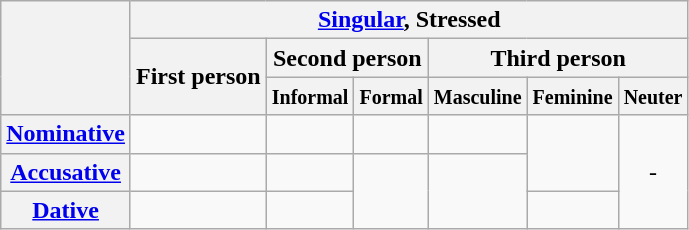<table class="wikitable">
<tr align=center>
<th rowspan="3"></th>
<th colspan="6"><a href='#'>Singular</a>, Stressed</th>
</tr>
<tr align=center>
<th rowspan="2">First person</th>
<th colspan="2">Second person</th>
<th colspan="3">Third person</th>
</tr>
<tr align=center>
<th><small>Informal</small></th>
<th><small>Formal</small></th>
<th><small>Masculine</small></th>
<th><small>Feminine</small></th>
<th><small>Neuter</small></th>
</tr>
<tr align=center>
<th><a href='#'>Nominative</a></th>
<td></td>
<td></td>
<td></td>
<td></td>
<td rowspan="2"></td>
<td rowspan="3">-</td>
</tr>
<tr align=center>
<th><a href='#'>Accusative</a></th>
<td></td>
<td></td>
<td rowspan="2"></td>
<td rowspan="2"></td>
</tr>
<tr align=center>
<th><a href='#'>Dative</a></th>
<td></td>
<td></td>
<td></td>
</tr>
</table>
